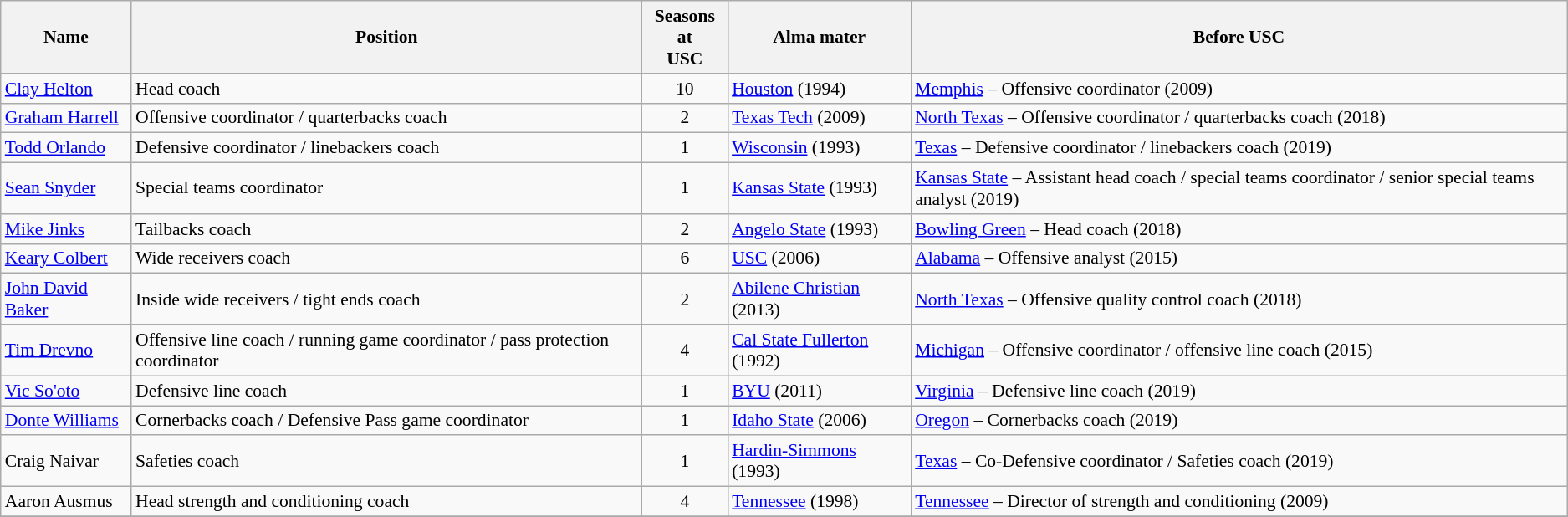<table class="wikitable" border="1" style="font-size:90%;">
<tr>
<th>Name</th>
<th>Position</th>
<th>Seasons at<br>USC</th>
<th>Alma mater</th>
<th>Before USC</th>
</tr>
<tr>
<td><a href='#'>Clay Helton</a></td>
<td>Head coach</td>
<td align=center>10</td>
<td><a href='#'>Houston</a> (1994)</td>
<td><a href='#'>Memphis</a> – Offensive coordinator (2009)</td>
</tr>
<tr>
<td><a href='#'>Graham Harrell</a></td>
<td>Offensive coordinator / quarterbacks coach</td>
<td align=center>2</td>
<td><a href='#'>Texas Tech</a> (2009)</td>
<td><a href='#'>North Texas</a> – Offensive coordinator / quarterbacks coach (2018)</td>
</tr>
<tr>
<td><a href='#'>Todd Orlando</a></td>
<td>Defensive coordinator /  linebackers coach</td>
<td align=center>1</td>
<td><a href='#'>Wisconsin</a> (1993)</td>
<td><a href='#'>Texas</a> – Defensive coordinator / linebackers coach (2019)</td>
</tr>
<tr>
<td><a href='#'>Sean Snyder</a></td>
<td>Special teams coordinator</td>
<td align=center>1</td>
<td><a href='#'>Kansas State</a> (1993)</td>
<td><a href='#'>Kansas State</a> – Assistant head coach / special teams coordinator / senior special teams analyst (2019)</td>
</tr>
<tr>
<td><a href='#'>Mike Jinks</a></td>
<td>Tailbacks coach</td>
<td align=center>2</td>
<td><a href='#'>Angelo State</a> (1993)</td>
<td><a href='#'>Bowling Green</a> – Head coach (2018)</td>
</tr>
<tr>
<td><a href='#'>Keary Colbert</a></td>
<td>Wide receivers coach</td>
<td align=center>6</td>
<td><a href='#'>USC</a> (2006)</td>
<td><a href='#'>Alabama</a> – Offensive analyst (2015)</td>
</tr>
<tr>
<td><a href='#'>John David Baker</a></td>
<td>Inside wide receivers / tight ends coach</td>
<td align=center>2</td>
<td><a href='#'>Abilene Christian</a> (2013)</td>
<td><a href='#'>North Texas</a> – Offensive quality control coach (2018)</td>
</tr>
<tr>
<td><a href='#'>Tim Drevno</a></td>
<td>Offensive line coach / running game coordinator / pass protection coordinator</td>
<td align=center>4</td>
<td><a href='#'>Cal State Fullerton</a> (1992)</td>
<td><a href='#'>Michigan</a> – Offensive coordinator / offensive line coach (2015)</td>
</tr>
<tr>
<td><a href='#'>Vic So'oto</a></td>
<td>Defensive line coach</td>
<td align=center>1</td>
<td><a href='#'>BYU</a> (2011)</td>
<td><a href='#'>Virginia</a> – Defensive line coach (2019)</td>
</tr>
<tr>
<td><a href='#'>Donte Williams</a></td>
<td>Cornerbacks coach / Defensive Pass game coordinator</td>
<td align=center>1</td>
<td><a href='#'>Idaho State</a> (2006)</td>
<td><a href='#'>Oregon</a> – Cornerbacks coach (2019)</td>
</tr>
<tr>
<td>Craig Naivar</td>
<td>Safeties coach</td>
<td align=center>1</td>
<td><a href='#'>Hardin-Simmons</a> (1993)</td>
<td><a href='#'>Texas</a> – Co-Defensive coordinator / Safeties coach (2019)</td>
</tr>
<tr>
<td>Aaron Ausmus</td>
<td>Head strength and conditioning coach</td>
<td align=center>4</td>
<td><a href='#'>Tennessee</a> (1998)</td>
<td><a href='#'>Tennessee</a> – Director of strength and conditioning (2009)</td>
</tr>
<tr>
</tr>
</table>
